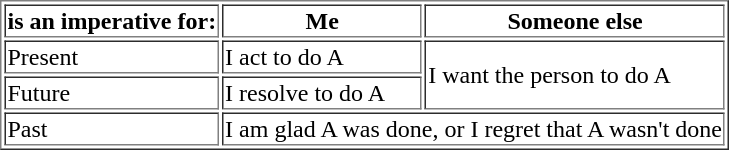<table border="1">
<tr>
<th> is an imperative for:</th>
<th>Me</th>
<th>Someone else</th>
</tr>
<tr>
<td>Present</td>
<td>I act to do A</td>
<td rowspan="2">I want the person to do A</td>
</tr>
<tr>
<td>Future</td>
<td>I resolve to do A</td>
</tr>
<tr>
<td>Past</td>
<td colspan="2">I am glad A was done, or I regret that A wasn't done</td>
</tr>
</table>
